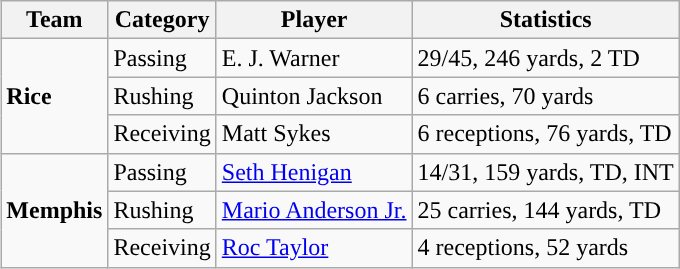<table class="wikitable" style="float: right;">
<tr>
<th>Team</th>
<th>Category</th>
<th>Player</th>
<th>Statistics</th>
</tr>
<tr>
<td rowspan=3><strong>Rice</strong></td>
<td>Passing</td>
<td>E. J. Warner</td>
<td>29/45, 246 yards, 2 TD</td>
</tr>
<tr>
<td>Rushing</td>
<td>Quinton Jackson</td>
<td>6 carries, 70 yards</td>
</tr>
<tr>
<td>Receiving</td>
<td>Matt Sykes</td>
<td>6 receptions, 76 yards, TD</td>
</tr>
<tr>
<td rowspan=3><strong>Memphis</strong></td>
<td>Passing</td>
<td><a href='#'>Seth Henigan</a></td>
<td>14/31, 159 yards, TD, INT</td>
</tr>
<tr>
<td>Rushing</td>
<td><a href='#'>Mario Anderson Jr.</a></td>
<td>25 carries, 144 yards, TD</td>
</tr>
<tr>
<td>Receiving</td>
<td><a href='#'>Roc Taylor</a></td>
<td>4 receptions, 52 yards</td>
</tr>
</table>
